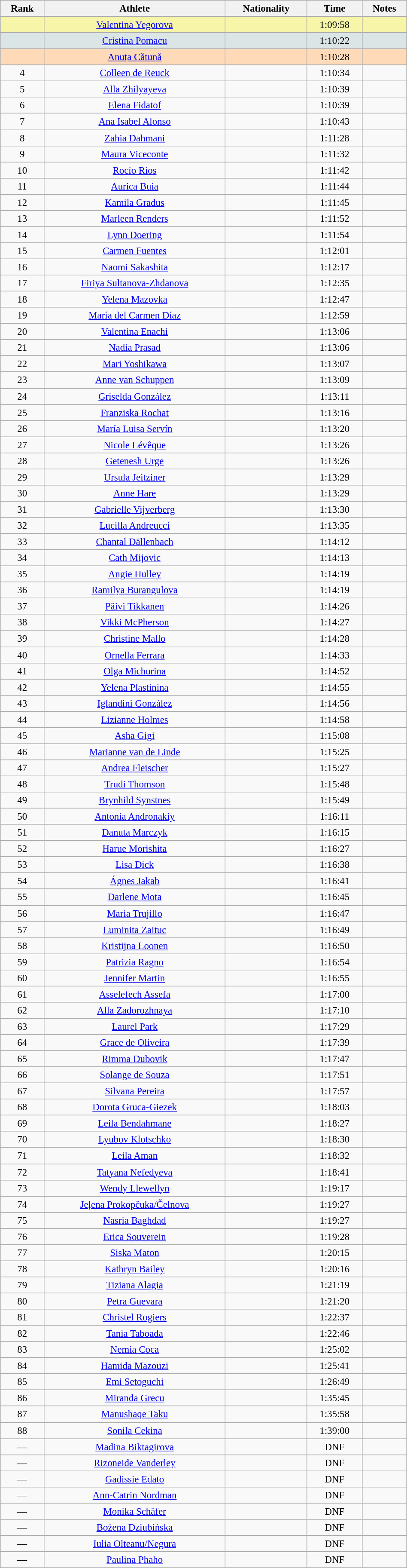<table class="wikitable sortable" style=" text-align:center; font-size:95%;" width="50%">
<tr>
<th>Rank</th>
<th>Athlete</th>
<th>Nationality</th>
<th>Time</th>
<th>Notes</th>
</tr>
<tr bgcolor="#F7F6A8">
<td align=center></td>
<td><a href='#'>Valentina Yegorova</a></td>
<td></td>
<td>1:09:58</td>
<td></td>
</tr>
<tr bgcolor="#DCE5E5">
<td align=center></td>
<td><a href='#'>Cristina Pomacu</a></td>
<td></td>
<td>1:10:22</td>
<td></td>
</tr>
<tr bgcolor="#FFDAB9">
<td align=center></td>
<td><a href='#'>Anuța Cătună</a></td>
<td></td>
<td>1:10:28</td>
<td></td>
</tr>
<tr>
<td align=center>4</td>
<td><a href='#'>Colleen de Reuck</a></td>
<td></td>
<td>1:10:34</td>
<td></td>
</tr>
<tr>
<td align=center>5</td>
<td><a href='#'>Alla Zhilyayeva</a></td>
<td></td>
<td>1:10:39</td>
<td></td>
</tr>
<tr>
<td align=center>6</td>
<td><a href='#'>Elena Fidatof</a></td>
<td></td>
<td>1:10:39</td>
<td></td>
</tr>
<tr>
<td align=center>7</td>
<td><a href='#'>Ana Isabel Alonso</a></td>
<td></td>
<td>1:10:43</td>
<td></td>
</tr>
<tr>
<td align=center>8</td>
<td><a href='#'>Zahia Dahmani</a></td>
<td></td>
<td>1:11:28</td>
<td></td>
</tr>
<tr>
<td align=center>9</td>
<td><a href='#'>Maura Viceconte</a></td>
<td></td>
<td>1:11:32</td>
<td></td>
</tr>
<tr>
<td align=center>10</td>
<td><a href='#'>Rocío Ríos</a></td>
<td></td>
<td>1:11:42</td>
<td></td>
</tr>
<tr>
<td align=center>11</td>
<td><a href='#'>Aurica Buia</a></td>
<td></td>
<td>1:11:44</td>
<td></td>
</tr>
<tr>
<td align=center>12</td>
<td><a href='#'>Kamila Gradus</a></td>
<td></td>
<td>1:11:45</td>
<td></td>
</tr>
<tr>
<td align=center>13</td>
<td><a href='#'>Marleen Renders</a></td>
<td></td>
<td>1:11:52</td>
<td></td>
</tr>
<tr>
<td align=center>14</td>
<td><a href='#'>Lynn Doering</a></td>
<td></td>
<td>1:11:54</td>
<td></td>
</tr>
<tr>
<td align=center>15</td>
<td><a href='#'>Carmen Fuentes</a></td>
<td></td>
<td>1:12:01</td>
<td></td>
</tr>
<tr>
<td align=center>16</td>
<td><a href='#'>Naomi Sakashita</a></td>
<td></td>
<td>1:12:17</td>
<td></td>
</tr>
<tr>
<td align=center>17</td>
<td><a href='#'>Firiya Sultanova-Zhdanova</a></td>
<td></td>
<td>1:12:35</td>
<td></td>
</tr>
<tr>
<td align=center>18</td>
<td><a href='#'>Yelena Mazovka</a></td>
<td></td>
<td>1:12:47</td>
<td></td>
</tr>
<tr>
<td align=center>19</td>
<td><a href='#'>María del Carmen Díaz</a></td>
<td></td>
<td>1:12:59</td>
<td></td>
</tr>
<tr>
<td align=center>20</td>
<td><a href='#'>Valentina Enachi</a></td>
<td></td>
<td>1:13:06</td>
<td></td>
</tr>
<tr>
<td align=center>21</td>
<td><a href='#'>Nadia Prasad</a></td>
<td></td>
<td>1:13:06</td>
<td></td>
</tr>
<tr>
<td align=center>22</td>
<td><a href='#'>Mari Yoshikawa</a></td>
<td></td>
<td>1:13:07</td>
<td></td>
</tr>
<tr>
<td align=center>23</td>
<td><a href='#'>Anne van Schuppen</a></td>
<td></td>
<td>1:13:09</td>
<td></td>
</tr>
<tr>
<td align=center>24</td>
<td><a href='#'>Griselda González</a></td>
<td></td>
<td>1:13:11</td>
<td></td>
</tr>
<tr>
<td align=center>25</td>
<td><a href='#'>Franziska Rochat</a></td>
<td></td>
<td>1:13:16</td>
<td></td>
</tr>
<tr>
<td align=center>26</td>
<td><a href='#'>María Luisa Servín</a></td>
<td></td>
<td>1:13:20</td>
<td></td>
</tr>
<tr>
<td align=center>27</td>
<td><a href='#'>Nicole Lévêque</a></td>
<td></td>
<td>1:13:26</td>
<td></td>
</tr>
<tr>
<td align=center>28</td>
<td><a href='#'>Getenesh Urge</a></td>
<td></td>
<td>1:13:26</td>
<td></td>
</tr>
<tr>
<td align=center>29</td>
<td><a href='#'>Ursula Jeitziner</a></td>
<td></td>
<td>1:13:29</td>
<td></td>
</tr>
<tr>
<td align=center>30</td>
<td><a href='#'>Anne Hare</a></td>
<td></td>
<td>1:13:29</td>
<td></td>
</tr>
<tr>
<td align=center>31</td>
<td><a href='#'>Gabrielle Vijverberg</a></td>
<td></td>
<td>1:13:30</td>
<td></td>
</tr>
<tr>
<td align=center>32</td>
<td><a href='#'>Lucilla Andreucci</a></td>
<td></td>
<td>1:13:35</td>
<td></td>
</tr>
<tr>
<td align=center>33</td>
<td><a href='#'>Chantal Dällenbach</a></td>
<td></td>
<td>1:14:12</td>
<td></td>
</tr>
<tr>
<td align=center>34</td>
<td><a href='#'>Cath Mijovic</a></td>
<td></td>
<td>1:14:13</td>
<td></td>
</tr>
<tr>
<td align=center>35</td>
<td><a href='#'>Angie Hulley</a></td>
<td></td>
<td>1:14:19</td>
<td></td>
</tr>
<tr>
<td align=center>36</td>
<td><a href='#'>Ramilya Burangulova</a></td>
<td></td>
<td>1:14:19</td>
<td></td>
</tr>
<tr>
<td align=center>37</td>
<td><a href='#'>Päivi Tikkanen</a></td>
<td></td>
<td>1:14:26</td>
<td></td>
</tr>
<tr>
<td align=center>38</td>
<td><a href='#'>Vikki McPherson</a></td>
<td></td>
<td>1:14:27</td>
<td></td>
</tr>
<tr>
<td align=center>39</td>
<td><a href='#'>Christine Mallo</a></td>
<td></td>
<td>1:14:28</td>
<td></td>
</tr>
<tr>
<td align=center>40</td>
<td><a href='#'>Ornella Ferrara</a></td>
<td></td>
<td>1:14:33</td>
<td></td>
</tr>
<tr>
<td align=center>41</td>
<td><a href='#'>Olga Michurina</a></td>
<td></td>
<td>1:14:52</td>
<td></td>
</tr>
<tr>
<td align=center>42</td>
<td><a href='#'>Yelena Plastinina</a></td>
<td></td>
<td>1:14:55</td>
<td></td>
</tr>
<tr>
<td align=center>43</td>
<td><a href='#'>Iglandini González</a></td>
<td></td>
<td>1:14:56</td>
<td></td>
</tr>
<tr>
<td align=center>44</td>
<td><a href='#'>Lizianne Holmes</a></td>
<td></td>
<td>1:14:58</td>
<td></td>
</tr>
<tr>
<td align=center>45</td>
<td><a href='#'>Asha Gigi</a></td>
<td></td>
<td>1:15:08</td>
<td></td>
</tr>
<tr>
<td align=center>46</td>
<td><a href='#'>Marianne van de Linde</a></td>
<td></td>
<td>1:15:25</td>
<td></td>
</tr>
<tr>
<td align=center>47</td>
<td><a href='#'>Andrea Fleischer</a></td>
<td></td>
<td>1:15:27</td>
<td></td>
</tr>
<tr>
<td align=center>48</td>
<td><a href='#'>Trudi Thomson</a></td>
<td></td>
<td>1:15:48</td>
<td></td>
</tr>
<tr>
<td align=center>49</td>
<td><a href='#'>Brynhild Synstnes</a></td>
<td></td>
<td>1:15:49</td>
<td></td>
</tr>
<tr>
<td align=center>50</td>
<td><a href='#'>Antonia Andronakiy</a></td>
<td></td>
<td>1:16:11</td>
<td></td>
</tr>
<tr>
<td align=center>51</td>
<td><a href='#'>Danuta Marczyk</a></td>
<td></td>
<td>1:16:15</td>
<td></td>
</tr>
<tr>
<td align=center>52</td>
<td><a href='#'>Harue Morishita</a></td>
<td></td>
<td>1:16:27</td>
<td></td>
</tr>
<tr>
<td align=center>53</td>
<td><a href='#'>Lisa Dick</a></td>
<td></td>
<td>1:16:38</td>
<td></td>
</tr>
<tr>
<td align=center>54</td>
<td><a href='#'>Ágnes Jakab</a></td>
<td></td>
<td>1:16:41</td>
<td></td>
</tr>
<tr>
<td align=center>55</td>
<td><a href='#'>Darlene Mota</a></td>
<td></td>
<td>1:16:45</td>
<td></td>
</tr>
<tr>
<td align=center>56</td>
<td><a href='#'>Maria Trujillo</a></td>
<td></td>
<td>1:16:47</td>
<td></td>
</tr>
<tr>
<td align=center>57</td>
<td><a href='#'>Luminita Zaituc</a></td>
<td></td>
<td>1:16:49</td>
<td></td>
</tr>
<tr>
<td align=center>58</td>
<td><a href='#'>Kristijna Loonen</a></td>
<td></td>
<td>1:16:50</td>
<td></td>
</tr>
<tr>
<td align=center>59</td>
<td><a href='#'>Patrizia Ragno</a></td>
<td></td>
<td>1:16:54</td>
<td></td>
</tr>
<tr>
<td align=center>60</td>
<td><a href='#'>Jennifer Martin</a></td>
<td></td>
<td>1:16:55</td>
<td></td>
</tr>
<tr>
<td align=center>61</td>
<td><a href='#'>Asselefech Assefa</a></td>
<td></td>
<td>1:17:00</td>
<td></td>
</tr>
<tr>
<td align=center>62</td>
<td><a href='#'>Alla Zadorozhnaya</a></td>
<td></td>
<td>1:17:10</td>
<td></td>
</tr>
<tr>
<td align=center>63</td>
<td><a href='#'>Laurel Park</a></td>
<td></td>
<td>1:17:29</td>
<td></td>
</tr>
<tr>
<td align=center>64</td>
<td><a href='#'>Grace de Oliveira</a></td>
<td></td>
<td>1:17:39</td>
<td></td>
</tr>
<tr>
<td align=center>65</td>
<td><a href='#'>Rimma Dubovik</a></td>
<td></td>
<td>1:17:47</td>
<td></td>
</tr>
<tr>
<td align=center>66</td>
<td><a href='#'>Solange de Souza</a></td>
<td></td>
<td>1:17:51</td>
<td></td>
</tr>
<tr>
<td align=center>67</td>
<td><a href='#'>Silvana Pereira</a></td>
<td></td>
<td>1:17:57</td>
<td></td>
</tr>
<tr>
<td align=center>68</td>
<td><a href='#'>Dorota Gruca-Giezek</a></td>
<td></td>
<td>1:18:03</td>
<td></td>
</tr>
<tr>
<td align=center>69</td>
<td><a href='#'>Leila Bendahmane</a></td>
<td></td>
<td>1:18:27</td>
<td></td>
</tr>
<tr>
<td align=center>70</td>
<td><a href='#'>Lyubov Klotschko</a></td>
<td></td>
<td>1:18:30</td>
<td></td>
</tr>
<tr>
<td align=center>71</td>
<td><a href='#'>Leila Aman</a></td>
<td></td>
<td>1:18:32</td>
<td></td>
</tr>
<tr>
<td align=center>72</td>
<td><a href='#'>Tatyana Nefedyeva</a></td>
<td></td>
<td>1:18:41</td>
<td></td>
</tr>
<tr>
<td align=center>73</td>
<td><a href='#'>Wendy Llewellyn</a></td>
<td></td>
<td>1:19:17</td>
<td></td>
</tr>
<tr>
<td align=center>74</td>
<td><a href='#'>Jeļena Prokopčuka/Čelnova</a></td>
<td></td>
<td>1:19:27</td>
<td></td>
</tr>
<tr>
<td align=center>75</td>
<td><a href='#'>Nasria Baghdad</a></td>
<td></td>
<td>1:19:27</td>
<td></td>
</tr>
<tr>
<td align=center>76</td>
<td><a href='#'>Erica Souverein</a></td>
<td></td>
<td>1:19:28</td>
<td></td>
</tr>
<tr>
<td align=center>77</td>
<td><a href='#'>Siska Maton</a></td>
<td></td>
<td>1:20:15</td>
<td></td>
</tr>
<tr>
<td align=center>78</td>
<td><a href='#'>Kathryn Bailey</a></td>
<td></td>
<td>1:20:16</td>
<td></td>
</tr>
<tr>
<td align=center>79</td>
<td><a href='#'>Tiziana Alagia</a></td>
<td></td>
<td>1:21:19</td>
<td></td>
</tr>
<tr>
<td align=center>80</td>
<td><a href='#'>Petra Guevara</a></td>
<td></td>
<td>1:21:20</td>
<td></td>
</tr>
<tr>
<td align=center>81</td>
<td><a href='#'>Christel Rogiers</a></td>
<td></td>
<td>1:22:37</td>
<td></td>
</tr>
<tr>
<td align=center>82</td>
<td><a href='#'>Tania Taboada</a></td>
<td></td>
<td>1:22:46</td>
<td></td>
</tr>
<tr>
<td align=center>83</td>
<td><a href='#'>Nemia Coca</a></td>
<td></td>
<td>1:25:02</td>
<td></td>
</tr>
<tr>
<td align=center>84</td>
<td><a href='#'>Hamida Mazouzi</a></td>
<td></td>
<td>1:25:41</td>
<td></td>
</tr>
<tr>
<td align=center>85</td>
<td><a href='#'>Emi Setoguchi</a></td>
<td></td>
<td>1:26:49</td>
<td></td>
</tr>
<tr>
<td align=center>86</td>
<td><a href='#'>Miranda Grecu</a></td>
<td></td>
<td>1:35:45</td>
<td></td>
</tr>
<tr>
<td align=center>87</td>
<td><a href='#'>Manushaqe Taku</a></td>
<td></td>
<td>1:35:58</td>
<td></td>
</tr>
<tr>
<td align=center>88</td>
<td><a href='#'>Sonila Cekina</a></td>
<td></td>
<td>1:39:00</td>
<td></td>
</tr>
<tr>
<td align=center>—</td>
<td><a href='#'>Madina Biktagirova</a></td>
<td></td>
<td>DNF</td>
<td></td>
</tr>
<tr>
<td align=center>—</td>
<td><a href='#'>Rizoneide Vanderley</a></td>
<td></td>
<td>DNF</td>
<td></td>
</tr>
<tr>
<td align=center>—</td>
<td><a href='#'>Gadissie Edato</a></td>
<td></td>
<td>DNF</td>
<td></td>
</tr>
<tr>
<td align=center>—</td>
<td><a href='#'>Ann-Catrin Nordman</a></td>
<td></td>
<td>DNF</td>
<td></td>
</tr>
<tr>
<td align=center>—</td>
<td><a href='#'>Monika Schäfer</a></td>
<td></td>
<td>DNF</td>
<td></td>
</tr>
<tr>
<td align=center>—</td>
<td><a href='#'>Bożena Dziubińska</a></td>
<td></td>
<td>DNF</td>
<td></td>
</tr>
<tr>
<td align=center>—</td>
<td><a href='#'>Iulia Olteanu/Negura</a></td>
<td></td>
<td>DNF</td>
<td></td>
</tr>
<tr>
<td align=center>—</td>
<td><a href='#'>Paulina Phaho</a></td>
<td></td>
<td>DNF</td>
<td></td>
</tr>
</table>
